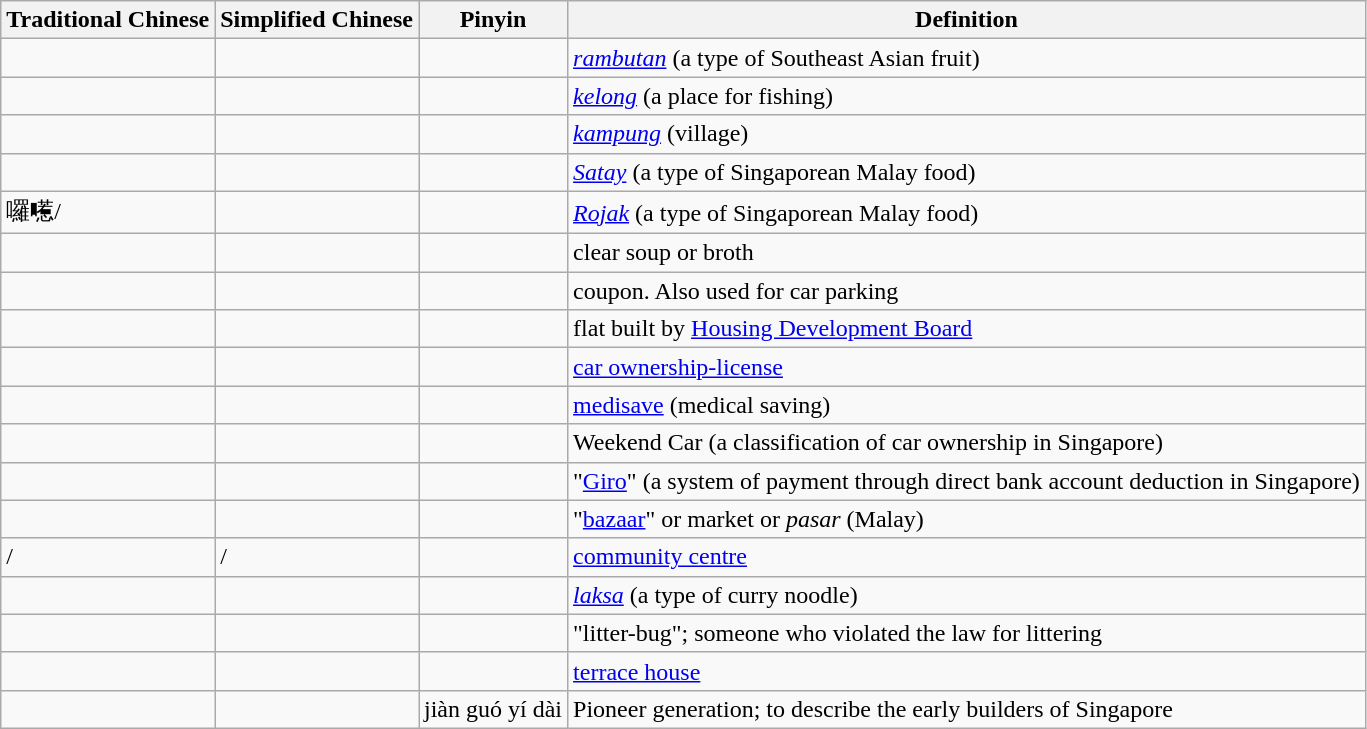<table class=wikitable>
<tr>
<th>Traditional Chinese</th>
<th>Simplified Chinese</th>
<th>Pinyin</th>
<th>Definition</th>
</tr>
<tr>
<td></td>
<td></td>
<td></td>
<td><em><a href='#'>rambutan</a></em> (a type of Southeast Asian fruit)</td>
</tr>
<tr>
<td></td>
<td></td>
<td></td>
<td><em><a href='#'>kelong</a></em> (a place for fishing)</td>
</tr>
<tr>
<td></td>
<td></td>
<td></td>
<td><em><a href='#'>kampung</a></em> (village)</td>
</tr>
<tr>
<td></td>
<td></td>
<td></td>
<td><em><a href='#'>Satay</a></em> (a type of Singaporean Malay food)</td>
</tr>
<tr>
<td>囉㘃/</td>
<td></td>
<td></td>
<td><em><a href='#'>Rojak</a></em> (a type of Singaporean Malay food)</td>
</tr>
<tr>
<td></td>
<td></td>
<td></td>
<td>clear soup or broth</td>
</tr>
<tr>
<td></td>
<td></td>
<td></td>
<td>coupon.  Also used for car parking</td>
</tr>
<tr>
<td></td>
<td></td>
<td></td>
<td>flat built by <a href='#'>Housing Development Board</a></td>
</tr>
<tr>
<td></td>
<td></td>
<td></td>
<td><a href='#'>car ownership-license</a></td>
</tr>
<tr>
<td></td>
<td></td>
<td></td>
<td><a href='#'>medisave</a> (medical saving)</td>
</tr>
<tr>
<td></td>
<td></td>
<td></td>
<td>Weekend Car (a classification of car ownership in Singapore)</td>
</tr>
<tr>
<td></td>
<td></td>
<td></td>
<td>"<a href='#'>Giro</a>" (a system of payment through direct bank account deduction in Singapore)</td>
</tr>
<tr>
<td></td>
<td></td>
<td></td>
<td>"<a href='#'>bazaar</a>" or market or <em>pasar</em> (Malay)</td>
</tr>
<tr>
<td> /<br></td>
<td> /<br></td>
<td></td>
<td><a href='#'>community centre</a></td>
</tr>
<tr>
<td></td>
<td></td>
<td></td>
<td><em><a href='#'>laksa</a></em> (a type of curry noodle)</td>
</tr>
<tr>
<td></td>
<td></td>
<td></td>
<td>"litter-bug"; someone who violated the law for littering</td>
</tr>
<tr>
<td></td>
<td></td>
<td></td>
<td><a href='#'>terrace house</a></td>
</tr>
<tr>
<td></td>
<td></td>
<td>jiàn guó yí dài</td>
<td>Pioneer generation; to describe the early builders of Singapore</td>
</tr>
</table>
